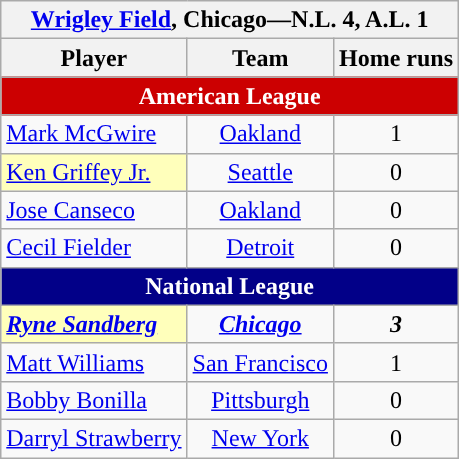<table class="wikitable" style="text-align:right;">
<tr>
<th colspan="3"><a href='#'>Wrigley Field</a>, Chicago—N.L. 4, A.L. 1</th>
</tr>
<tr>
<th>Player</th>
<th>Team</th>
<th>Home runs</th>
</tr>
<tr>
<th colspan="3" style="text-align:center; background:#CC0001; color:#FFFFFF;">American League</th>
</tr>
<tr>
<td align="left"><a href='#'>Mark McGwire</a></td>
<td style="text-align:center;"><a href='#'>Oakland</a></td>
<td style="text-align:center;">1</td>
</tr>
<tr>
<td align="left" style="background:#ffb"><a href='#'>Ken Griffey Jr.</a></td>
<td style="text-align:center;"><a href='#'>Seattle</a></td>
<td style="text-align:center;">0</td>
</tr>
<tr>
<td align="left"><a href='#'>Jose Canseco</a></td>
<td style="text-align:center;"><a href='#'>Oakland</a></td>
<td style="text-align:center;">0</td>
</tr>
<tr>
<td align="left"><a href='#'>Cecil Fielder</a></td>
<td style="text-align:center;"><a href='#'>Detroit</a></td>
<td style="text-align:center;">0</td>
</tr>
<tr>
<th colspan="3" style="text-align:center; background:#020088; color:#FFFFFF;">National League</th>
</tr>
<tr>
<td align="left" style="background:#ffb"><strong><em><a href='#'>Ryne Sandberg</a></em></strong></td>
<td style="text-align:center;"><strong><em><a href='#'>Chicago</a></em></strong></td>
<td style="text-align:center;"><strong><em>3</em></strong></td>
</tr>
<tr>
<td align="left"><a href='#'>Matt Williams</a></td>
<td style="text-align:center;"><a href='#'>San Francisco</a></td>
<td style="text-align:center;">1</td>
</tr>
<tr>
<td align="left"><a href='#'>Bobby Bonilla</a></td>
<td style="text-align:center;"><a href='#'>Pittsburgh</a></td>
<td style="text-align:center;">0</td>
</tr>
<tr>
<td align="left"><a href='#'>Darryl Strawberry</a></td>
<td style="text-align:center;"><a href='#'>New York</a></td>
<td style="text-align:center;">0</td>
</tr>
</table>
